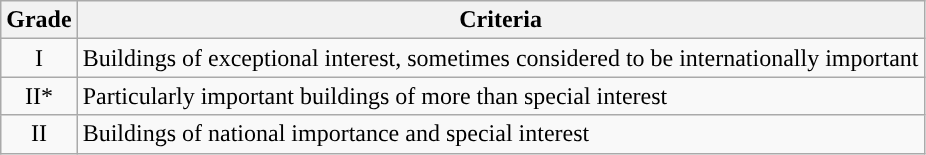<table class="wikitable">
<tr>
<th>Grade</th>
<th>Criteria</th>
</tr>
<tr>
<td align="center" >I</td>
<td>Buildings of exceptional interest, sometimes considered to be internationally important</td>
</tr>
<tr>
<td align="center" >II*</td>
<td>Particularly important buildings of more than special interest</td>
</tr>
<tr>
<td align="center" >II</td>
<td>Buildings of national importance and special interest</td>
</tr>
</table>
